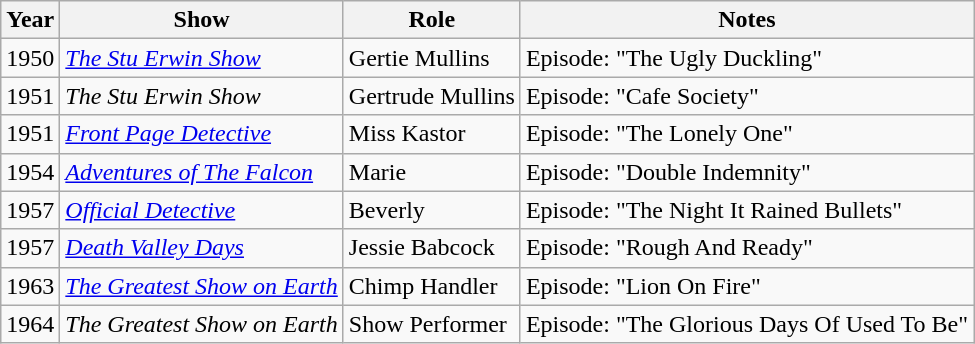<table class="wikitable sortable">
<tr>
<th>Year</th>
<th>Show</th>
<th>Role</th>
<th class="unsortable">Notes</th>
</tr>
<tr>
<td>1950</td>
<td><em><a href='#'>The Stu Erwin Show</a></em></td>
<td>Gertie Mullins</td>
<td>Episode: "The Ugly Duckling"</td>
</tr>
<tr>
<td>1951</td>
<td><em>The Stu Erwin Show</em></td>
<td>Gertrude Mullins</td>
<td>Episode: "Cafe Society"</td>
</tr>
<tr>
<td>1951</td>
<td><em><a href='#'>Front Page Detective</a></em></td>
<td>Miss Kastor</td>
<td>Episode: "The Lonely One"</td>
</tr>
<tr>
<td>1954</td>
<td><em><a href='#'>Adventures of The Falcon</a></em></td>
<td>Marie</td>
<td>Episode: "Double Indemnity"</td>
</tr>
<tr>
<td>1957</td>
<td><em><a href='#'>Official Detective</a></em></td>
<td>Beverly</td>
<td>Episode: "The Night It Rained Bullets"</td>
</tr>
<tr>
<td>1957</td>
<td><em><a href='#'>Death Valley Days</a></em></td>
<td>Jessie Babcock</td>
<td>Episode: "Rough And Ready"</td>
</tr>
<tr>
<td>1963</td>
<td><em><a href='#'>The Greatest Show on Earth</a></em></td>
<td>Chimp Handler</td>
<td>Episode: "Lion On Fire"</td>
</tr>
<tr>
<td>1964</td>
<td><em>The Greatest Show on Earth</em></td>
<td>Show Performer</td>
<td>Episode: "The Glorious Days Of Used To Be"</td>
</tr>
</table>
